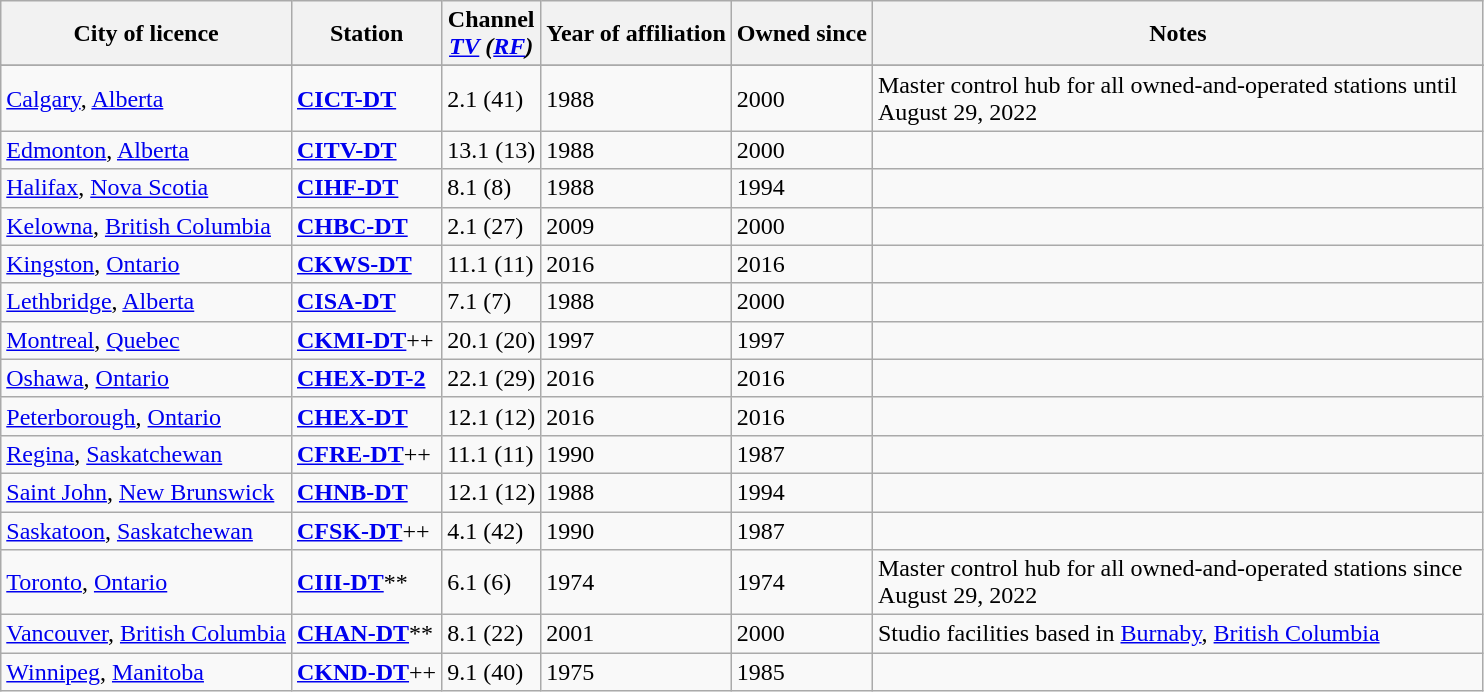<table class="wikitable unsortable">
<tr>
<th>City of licence</th>
<th>Station</th>
<th>Channel<br><em><a href='#'>TV</a> (<a href='#'>RF</a>)</em></th>
<th>Year of affiliation</th>
<th>Owned since</th>
<th style="width:400px;">Notes</th>
</tr>
<tr style="vertical-align: top; text-align: left;">
</tr>
<tr>
<td><a href='#'>Calgary</a>, <a href='#'>Alberta</a></td>
<td><strong><a href='#'>CICT-DT</a></strong></td>
<td>2.1 (41)</td>
<td>1988<br></td>
<td>2000</td>
<td>Master control hub for all owned-and-operated stations until August 29, 2022</td>
</tr>
<tr>
<td><a href='#'>Edmonton</a>, <a href='#'>Alberta</a></td>
<td><strong><a href='#'>CITV-DT</a></strong></td>
<td>13.1 (13)</td>
<td>1988<br></td>
<td>2000</td>
<td></td>
</tr>
<tr>
<td><a href='#'>Halifax</a>, <a href='#'>Nova Scotia</a></td>
<td><strong><a href='#'>CIHF-DT</a></strong></td>
<td>8.1 (8)</td>
<td>1988</td>
<td>1994</td>
<td></td>
</tr>
<tr>
<td><a href='#'>Kelowna</a>, <a href='#'>British Columbia</a></td>
<td><strong><a href='#'>CHBC-DT</a></strong></td>
<td>2.1 (27)</td>
<td>2009</td>
<td>2000</td>
<td></td>
</tr>
<tr>
<td><a href='#'>Kingston</a>, <a href='#'>Ontario</a></td>
<td><strong><a href='#'>CKWS-DT</a></strong></td>
<td>11.1 (11)</td>
<td>2016<br></td>
<td>2016</td>
<td></td>
</tr>
<tr>
<td><a href='#'>Lethbridge</a>, <a href='#'>Alberta</a></td>
<td><strong><a href='#'>CISA-DT</a></strong></td>
<td>7.1 (7)</td>
<td>1988<br></td>
<td>2000</td>
<td></td>
</tr>
<tr>
<td><a href='#'>Montreal</a>, <a href='#'>Quebec</a></td>
<td><strong><a href='#'>CKMI-DT</a></strong>++</td>
<td>20.1 (20)</td>
<td>1997<br></td>
<td>1997</td>
<td></td>
</tr>
<tr>
<td><a href='#'>Oshawa</a>, <a href='#'>Ontario</a></td>
<td><strong><a href='#'>CHEX-DT-2</a></strong></td>
<td>22.1 (29)</td>
<td>2016<br></td>
<td>2016</td>
<td></td>
</tr>
<tr>
<td><a href='#'>Peterborough</a>, <a href='#'>Ontario</a></td>
<td><strong><a href='#'>CHEX-DT</a></strong></td>
<td>12.1 (12)</td>
<td>2016<br></td>
<td>2016</td>
<td></td>
</tr>
<tr>
<td><a href='#'>Regina</a>, <a href='#'>Saskatchewan</a></td>
<td><strong><a href='#'>CFRE-DT</a></strong>++</td>
<td>11.1 (11)</td>
<td>1990</td>
<td>1987</td>
<td></td>
</tr>
<tr>
<td><a href='#'>Saint John</a>, <a href='#'>New Brunswick</a></td>
<td><strong><a href='#'>CHNB-DT</a></strong></td>
<td>12.1 (12)</td>
<td>1988</td>
<td>1994</td>
<td></td>
</tr>
<tr>
<td><a href='#'>Saskatoon</a>, <a href='#'>Saskatchewan</a></td>
<td><strong><a href='#'>CFSK-DT</a></strong>++</td>
<td>4.1 (42)</td>
<td>1990</td>
<td>1987</td>
<td></td>
</tr>
<tr>
<td><a href='#'>Toronto</a>, <a href='#'>Ontario</a></td>
<td><strong><a href='#'>CIII-DT</a></strong>**</td>
<td>6.1 (6)</td>
<td>1974</td>
<td>1974</td>
<td>Master control hub for all owned-and-operated stations since August 29, 2022</td>
</tr>
<tr>
<td><a href='#'>Vancouver</a>, <a href='#'>British Columbia</a></td>
<td><strong><a href='#'>CHAN-DT</a></strong>**</td>
<td>8.1 (22)</td>
<td>2001</td>
<td>2000</td>
<td>Studio facilities based in <a href='#'>Burnaby</a>, <a href='#'>British Columbia</a></td>
</tr>
<tr>
<td><a href='#'>Winnipeg</a>, <a href='#'>Manitoba</a></td>
<td><strong><a href='#'>CKND-DT</a></strong>++</td>
<td>9.1 (40)</td>
<td>1975</td>
<td>1985</td>
<td></td>
</tr>
</table>
